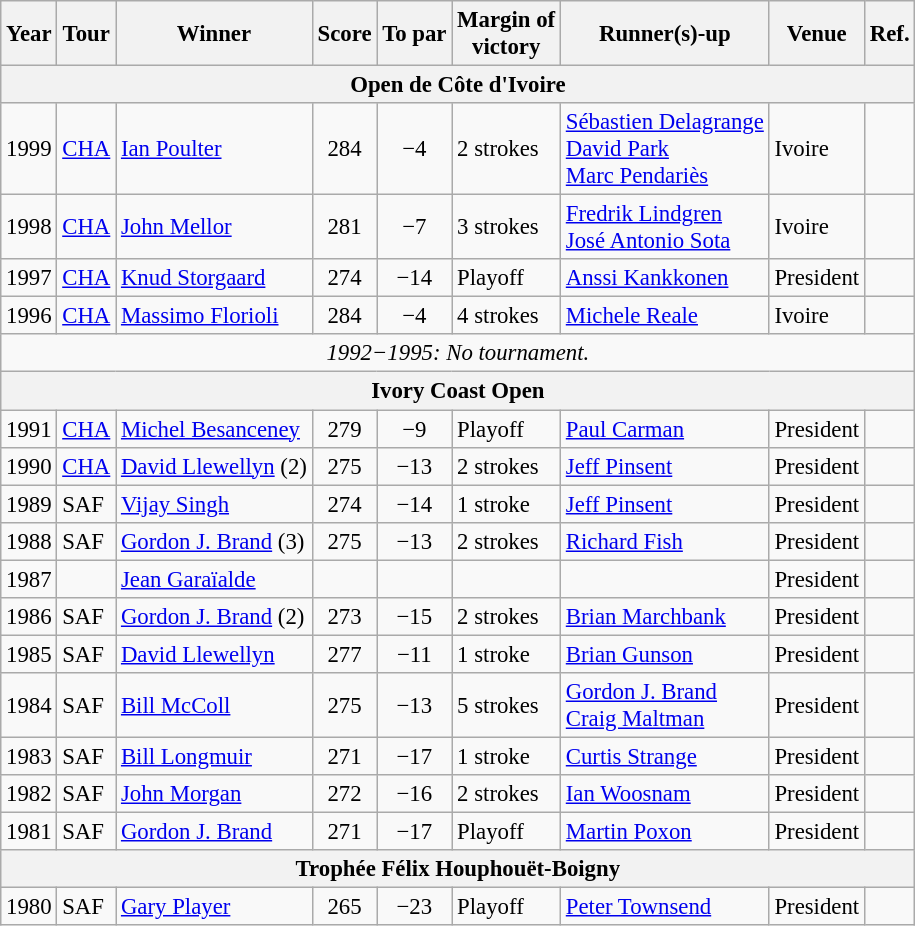<table class=wikitable style="font-size:95%">
<tr>
<th>Year</th>
<th>Tour</th>
<th>Winner</th>
<th>Score</th>
<th>To par</th>
<th>Margin of<br>victory</th>
<th>Runner(s)-up</th>
<th>Venue</th>
<th>Ref.</th>
</tr>
<tr>
<th colspan=9>Open de Côte d'Ivoire</th>
</tr>
<tr>
<td>1999</td>
<td><a href='#'>CHA</a></td>
<td> <a href='#'>Ian Poulter</a></td>
<td align=center>284</td>
<td align=center>−4</td>
<td>2 strokes</td>
<td> <a href='#'>Sébastien Delagrange</a><br> <a href='#'>David Park</a><br> <a href='#'>Marc Pendariès</a></td>
<td>Ivoire</td>
<td></td>
</tr>
<tr>
<td>1998</td>
<td><a href='#'>CHA</a></td>
<td> <a href='#'>John Mellor</a></td>
<td align=center>281</td>
<td align=center>−7</td>
<td>3 strokes</td>
<td> <a href='#'>Fredrik Lindgren</a><br> <a href='#'>José Antonio Sota</a></td>
<td>Ivoire</td>
<td></td>
</tr>
<tr>
<td>1997</td>
<td><a href='#'>CHA</a></td>
<td> <a href='#'>Knud Storgaard</a></td>
<td align=center>274</td>
<td align=center>−14</td>
<td>Playoff</td>
<td> <a href='#'>Anssi Kankkonen</a></td>
<td>President</td>
<td></td>
</tr>
<tr>
<td>1996</td>
<td><a href='#'>CHA</a></td>
<td> <a href='#'>Massimo Florioli</a></td>
<td align=center>284</td>
<td align=center>−4</td>
<td>4 strokes</td>
<td> <a href='#'>Michele Reale</a></td>
<td>Ivoire</td>
<td></td>
</tr>
<tr>
<td colspan=9 align=center><em>1992−1995: No tournament.</em></td>
</tr>
<tr>
<th colspan=9>Ivory Coast Open</th>
</tr>
<tr>
<td>1991</td>
<td><a href='#'>CHA</a></td>
<td> <a href='#'>Michel Besanceney</a></td>
<td align=center>279</td>
<td align=center>−9</td>
<td>Playoff</td>
<td> <a href='#'>Paul Carman</a></td>
<td>President</td>
<td></td>
</tr>
<tr>
<td>1990</td>
<td><a href='#'>CHA</a></td>
<td> <a href='#'>David Llewellyn</a> (2)</td>
<td align=center>275</td>
<td align=center>−13</td>
<td>2 strokes</td>
<td> <a href='#'>Jeff Pinsent</a></td>
<td>President</td>
<td></td>
</tr>
<tr>
<td>1989</td>
<td>SAF</td>
<td> <a href='#'>Vijay Singh</a></td>
<td align=center>274</td>
<td align=center>−14</td>
<td>1 stroke</td>
<td> <a href='#'>Jeff Pinsent</a></td>
<td>President</td>
<td></td>
</tr>
<tr>
<td>1988</td>
<td>SAF</td>
<td> <a href='#'>Gordon J. Brand</a> (3)</td>
<td align=center>275</td>
<td align=center>−13</td>
<td>2 strokes</td>
<td> <a href='#'>Richard Fish</a></td>
<td>President</td>
<td></td>
</tr>
<tr>
<td>1987</td>
<td></td>
<td> <a href='#'>Jean Garaïalde</a></td>
<td align=center></td>
<td align=center></td>
<td></td>
<td></td>
<td>President</td>
<td></td>
</tr>
<tr>
<td>1986</td>
<td>SAF</td>
<td> <a href='#'>Gordon J. Brand</a> (2)</td>
<td align=center>273</td>
<td align=center>−15</td>
<td>2 strokes</td>
<td> <a href='#'>Brian Marchbank</a></td>
<td>President</td>
<td></td>
</tr>
<tr>
<td>1985</td>
<td>SAF</td>
<td> <a href='#'>David Llewellyn</a></td>
<td align=center>277</td>
<td align=center>−11</td>
<td>1 stroke</td>
<td> <a href='#'>Brian Gunson</a></td>
<td>President</td>
<td></td>
</tr>
<tr>
<td>1984</td>
<td>SAF</td>
<td> <a href='#'>Bill McColl</a></td>
<td align=center>275</td>
<td align=center>−13</td>
<td>5 strokes</td>
<td> <a href='#'>Gordon J. Brand</a><br> <a href='#'>Craig Maltman</a></td>
<td>President</td>
<td></td>
</tr>
<tr>
<td>1983</td>
<td>SAF</td>
<td> <a href='#'>Bill Longmuir</a></td>
<td align=center>271</td>
<td align=center>−17</td>
<td>1 stroke</td>
<td> <a href='#'>Curtis Strange</a></td>
<td>President</td>
<td></td>
</tr>
<tr>
<td>1982</td>
<td>SAF</td>
<td> <a href='#'>John Morgan</a></td>
<td align=center>272</td>
<td align=center>−16</td>
<td>2 strokes</td>
<td> <a href='#'>Ian Woosnam</a></td>
<td>President</td>
<td></td>
</tr>
<tr>
<td>1981</td>
<td>SAF</td>
<td> <a href='#'>Gordon J. Brand</a></td>
<td align=center>271</td>
<td align=center>−17</td>
<td>Playoff</td>
<td> <a href='#'>Martin Poxon</a></td>
<td>President</td>
<td></td>
</tr>
<tr>
<th colspan=9>Trophée Félix Houphouët-Boigny</th>
</tr>
<tr>
<td>1980</td>
<td>SAF</td>
<td> <a href='#'>Gary Player</a></td>
<td align=center>265</td>
<td align=center>−23</td>
<td>Playoff</td>
<td> <a href='#'>Peter Townsend</a></td>
<td>President</td>
<td></td>
</tr>
</table>
